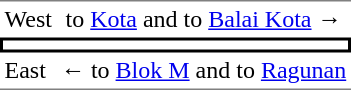<table cellspacing="0" cellpadding="3">
<tr>
<td style="border-top:solid 1px gray">West</td>
<td style="text-align:center;border-top:solid 1px gray"> to <a href='#'>Kota</a> and  to <a href='#'>Balai Kota</a>  →</td>
</tr>
<tr>
<td colspan="2" style="text-align:center; border:solid 2px black; "></td>
</tr>
<tr>
<td style="border-bottom:solid 1px gray">East</td>
<td style="text-align:center ; border-bottom:solid 1px gray">←   to <a href='#'>Blok M</a> and  to <a href='#'>Ragunan</a></td>
</tr>
</table>
